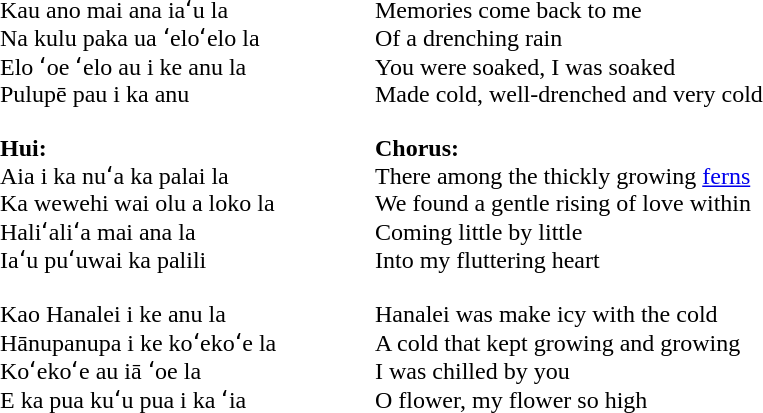<table cellpadding=0 cellspacing=0>
<tr>
<td>Kau ano mai ana iaʻu la</td>
<td>Memories come back to me</td>
</tr>
<tr>
<td>Na kulu paka ua ʻeloʻelo la</td>
<td>Of a drenching rain</td>
</tr>
<tr>
<td>Elo ʻoe ʻelo au i ke anu la</td>
<td>You were soaked, I was soaked</td>
</tr>
<tr>
<td>Pulupē pau i ka anu</td>
<td>Made cold, well-drenched and very cold</td>
</tr>
<tr>
<td style="width:250px;"> </td>
<td style="width:300px;"> </td>
</tr>
<tr>
<td><strong>Hui:</strong></td>
<td><strong>Chorus:</strong></td>
</tr>
<tr>
<td>Aia i ka nuʻa ka palai la</td>
<td>There among the thickly growing <a href='#'>ferns</a></td>
</tr>
<tr>
<td>Ka wewehi wai olu a loko la</td>
<td>We found a gentle rising of love within</td>
</tr>
<tr>
<td>Haliʻaliʻa mai ana la</td>
<td>Coming little by little</td>
</tr>
<tr>
<td>Iaʻu puʻuwai ka palili</td>
<td>Into my fluttering heart</td>
</tr>
<tr>
<td> </td>
<td> </td>
</tr>
<tr>
<td>Kao Hanalei i ke anu la</td>
<td>Hanalei was make icy with the cold</td>
</tr>
<tr>
<td>Hānupanupa i ke koʻekoʻe la</td>
<td>A cold that kept growing and growing</td>
</tr>
<tr>
<td>Koʻekoʻe au iā ʻoe la</td>
<td>I was chilled by you</td>
</tr>
<tr>
<td>E ka pua kuʻu pua i ka ʻia</td>
<td>O flower, my flower so high</td>
</tr>
</table>
